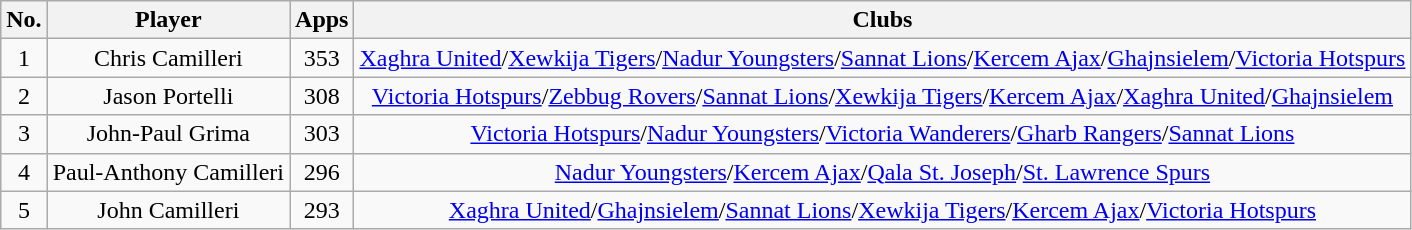<table class="wikitable">
<tr>
<th>No.</th>
<th>Player</th>
<th>Apps</th>
<th>Clubs</th>
</tr>
<tr>
<td align=center>1</td>
<td align=center>Chris Camilleri</td>
<td align=center>353</td>
<td align=center><a href='#'>Xaghra United</a>/<a href='#'>Xewkija Tigers</a>/<a href='#'>Nadur Youngsters</a>/<a href='#'>Sannat Lions</a>/<a href='#'>Kercem Ajax</a>/<a href='#'>Ghajnsielem</a>/<a href='#'>Victoria Hotspurs</a></td>
</tr>
<tr>
<td align=center>2</td>
<td align=center>Jason Portelli</td>
<td align=center>308</td>
<td align=center><a href='#'>Victoria Hotspurs</a>/<a href='#'>Zebbug Rovers</a>/<a href='#'>Sannat Lions</a>/<a href='#'>Xewkija Tigers</a>/<a href='#'>Kercem Ajax</a>/<a href='#'>Xaghra United</a>/<a href='#'>Ghajnsielem</a></td>
</tr>
<tr>
<td align=center>3</td>
<td align=center>John-Paul Grima</td>
<td align=center>303</td>
<td align=center><a href='#'>Victoria Hotspurs</a>/<a href='#'>Nadur Youngsters</a>/<a href='#'>Victoria Wanderers</a>/<a href='#'>Gharb Rangers</a>/<a href='#'>Sannat Lions</a></td>
</tr>
<tr>
<td align=center>4</td>
<td align=center>Paul-Anthony Camilleri</td>
<td align=center>296</td>
<td align=center><a href='#'>Nadur Youngsters</a>/<a href='#'>Kercem Ajax</a>/<a href='#'>Qala St. Joseph</a>/<a href='#'>St. Lawrence Spurs</a></td>
</tr>
<tr>
<td align=center>5</td>
<td align=center>John Camilleri</td>
<td align=center>293</td>
<td align=center><a href='#'>Xaghra United</a>/<a href='#'>Ghajnsielem</a>/<a href='#'>Sannat Lions</a>/<a href='#'>Xewkija Tigers</a>/<a href='#'>Kercem Ajax</a>/<a href='#'>Victoria Hotspurs</a></td>
</tr>
</table>
